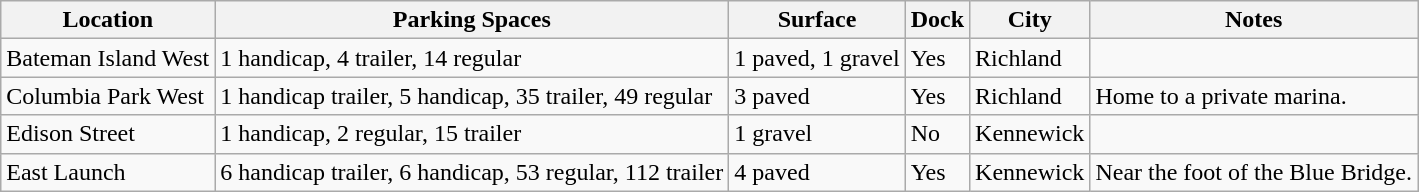<table class="wikitable" Website>
<tr>
<th><strong>Location</strong></th>
<th><strong>Parking Spaces</strong></th>
<th><strong>Surface</strong></th>
<th><strong>Dock</strong></th>
<th><strong>City</strong></th>
<th><strong>Notes</strong></th>
</tr>
<tr>
<td>Bateman Island West</td>
<td>1 handicap, 4 trailer, 14 regular</td>
<td>1 paved, 1 gravel</td>
<td>Yes</td>
<td>Richland</td>
<td></td>
</tr>
<tr>
<td>Columbia Park West</td>
<td>1 handicap trailer, 5 handicap, 35 trailer, 49 regular</td>
<td>3 paved</td>
<td>Yes</td>
<td>Richland</td>
<td>Home to a private marina.</td>
</tr>
<tr>
<td>Edison Street</td>
<td>1 handicap, 2 regular, 15 trailer</td>
<td>1 gravel</td>
<td>No</td>
<td>Kennewick</td>
<td></td>
</tr>
<tr>
<td>East Launch</td>
<td>6 handicap trailer, 6 handicap, 53 regular, 112 trailer</td>
<td>4 paved</td>
<td>Yes</td>
<td>Kennewick</td>
<td>Near the foot of the Blue Bridge.</td>
</tr>
</table>
